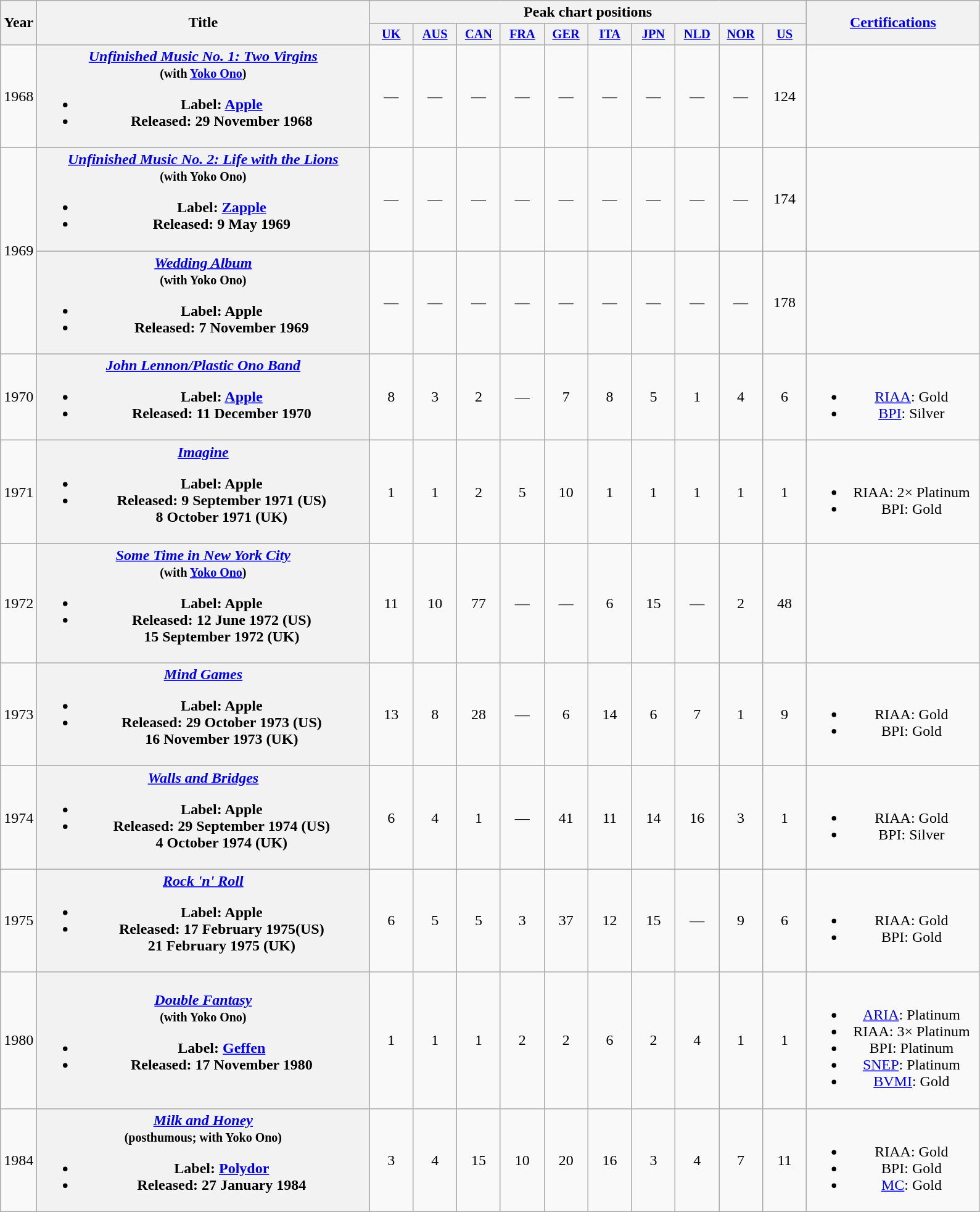<table class="wikitable plainrowheaders" style="text-align:center;">
<tr>
<th scope="col" rowspan="2">Year</th>
<th scope="col" rowspan="2" style="width: 22em">Title</th>
<th scope="col" colspan="10">Peak chart positions</th>
<th scope="col" rowspan="2"  style="width:180px;"><a href='#'>Certifications</a></th>
</tr>
<tr>
<th style="width:3em;font-size:85%;"><a href='#'>UK</a><br></th>
<th style="width:3em;font-size:85%;"><a href='#'>AUS</a><br></th>
<th style="width:3em;font-size:85%;"><a href='#'>CAN</a><br></th>
<th style="width:3em;font-size:85%;"><a href='#'>FRA</a><br></th>
<th style="width:3em;font-size:85%;"><a href='#'>GER</a><br></th>
<th style="width:3em;font-size:85%;"><a href='#'>ITA</a><br></th>
<th style="width:3em;font-size:85%;"><a href='#'>JPN</a><br></th>
<th style="width:3em;font-size:85%;"><a href='#'>NLD</a><br></th>
<th style="width:3em;font-size:85%;"><a href='#'>NOR</a><br></th>
<th style="width:3em;font-size:85%;"><a href='#'>US</a><br></th>
</tr>
<tr>
<td>1968</td>
<th scope="row"><em><a href='#'>Unfinished Music No. 1: Two Virgins</a></em> <br><small>(with <a href='#'>Yoko Ono</a>)</small><br><ul><li>Label: <a href='#'>Apple</a></li><li>Released:  29 November 1968</li></ul></th>
<td>—</td>
<td>—</td>
<td>—</td>
<td>—</td>
<td>—</td>
<td>—</td>
<td>—</td>
<td>—</td>
<td>—</td>
<td>124</td>
<td></td>
</tr>
<tr>
<td rowspan="2">1969</td>
<th scope="row"><em><a href='#'>Unfinished Music No. 2: Life with the Lions</a></em> <br><small>(with Yoko Ono)</small><br><ul><li>Label: <a href='#'>Zapple</a></li><li>Released: 9 May 1969</li></ul></th>
<td>—</td>
<td>—</td>
<td>—</td>
<td>—</td>
<td>—</td>
<td>—</td>
<td>—</td>
<td>—</td>
<td>—</td>
<td>174</td>
<td></td>
</tr>
<tr>
<th scope="row"><em><a href='#'>Wedding Album</a></em> <br><small>(with Yoko Ono)</small><br><ul><li>Label: Apple</li><li>Released: 7 November 1969</li></ul></th>
<td>—</td>
<td>—</td>
<td>—</td>
<td>—</td>
<td>—</td>
<td>—</td>
<td>—</td>
<td>—</td>
<td>—</td>
<td>178</td>
<td></td>
</tr>
<tr>
<td>1970</td>
<th scope="row"><em><a href='#'>John Lennon/Plastic Ono Band</a></em><br><ul><li>Label: <a href='#'>Apple</a></li><li>Released: 11 December 1970</li></ul></th>
<td>8</td>
<td>3</td>
<td>2</td>
<td>—</td>
<td>7</td>
<td>8</td>
<td>5</td>
<td>1</td>
<td>4<br></td>
<td>6</td>
<td><br><ul><li><a href='#'>RIAA</a>: Gold</li><li><a href='#'>BPI</a>: Silver </li></ul></td>
</tr>
<tr>
<td>1971</td>
<th scope="row"><em><a href='#'>Imagine</a></em><br><ul><li>Label: Apple</li><li>Released: 9 September 1971 (US)<br>8 October 1971 (UK)</li></ul></th>
<td>1</td>
<td>1</td>
<td>2</td>
<td>5</td>
<td>10</td>
<td>1</td>
<td>1</td>
<td>1</td>
<td>1</td>
<td>1</td>
<td><br><ul><li>RIAA: 2× Platinum</li><li>BPI: Gold</li></ul></td>
</tr>
<tr>
<td>1972</td>
<th scope="row"><em><a href='#'>Some Time in New York City</a></em> <br><small>(with <a href='#'>Yoko Ono</a>)</small><br><ul><li>Label: Apple</li><li>Released: 12 June 1972 (US)<br>15 September 1972 (UK)</li></ul></th>
<td>11</td>
<td>10</td>
<td>77</td>
<td>—</td>
<td>—</td>
<td>6</td>
<td>15</td>
<td>—</td>
<td>2</td>
<td>48</td>
<td></td>
</tr>
<tr>
<td>1973</td>
<th scope="row"><em><a href='#'>Mind Games</a></em><br><ul><li>Label: Apple</li><li>Released: 29 October 1973 (US)<br>16 November 1973 (UK)</li></ul></th>
<td>13</td>
<td>8</td>
<td>28</td>
<td>—</td>
<td>6</td>
<td>14</td>
<td>6</td>
<td>7</td>
<td>1</td>
<td>9</td>
<td><br><ul><li>RIAA: Gold</li><li>BPI: Gold</li></ul></td>
</tr>
<tr>
<td>1974</td>
<th scope="row"><em><a href='#'>Walls and Bridges</a></em><br><ul><li>Label: Apple</li><li>Released: 29 September 1974 (US)<br>4 October 1974 (UK)</li></ul></th>
<td>6</td>
<td>4</td>
<td>1</td>
<td>—</td>
<td>41</td>
<td>11</td>
<td>14</td>
<td>16</td>
<td>3</td>
<td>1</td>
<td><br><ul><li>RIAA: Gold</li><li>BPI: Silver</li></ul></td>
</tr>
<tr>
<td>1975</td>
<th scope="row"><em><a href='#'>Rock 'n' Roll</a></em><br><ul><li>Label: Apple</li><li>Released: 17 February 1975(US)<br>21 February 1975 (UK)</li></ul></th>
<td>6</td>
<td>5</td>
<td>5</td>
<td>3</td>
<td>37</td>
<td>12</td>
<td>15</td>
<td>—</td>
<td>9</td>
<td>6</td>
<td><br><ul><li>RIAA: Gold</li><li>BPI: Gold</li></ul></td>
</tr>
<tr>
<td>1980</td>
<th scope="row"><em><a href='#'>Double Fantasy</a></em> <br><small>(with Yoko Ono)</small><br><ul><li>Label: <a href='#'>Geffen</a></li><li>Released: 17 November 1980</li></ul></th>
<td>1</td>
<td>1</td>
<td>1</td>
<td>2</td>
<td>2</td>
<td>6</td>
<td>2</td>
<td>4</td>
<td>1</td>
<td>1</td>
<td><br><ul><li><a href='#'>ARIA</a>: Platinum</li><li>RIAA: 3× Platinum</li><li>BPI: Platinum</li><li><a href='#'>SNEP</a>: Platinum</li><li><a href='#'>BVMI</a>: Gold</li></ul></td>
</tr>
<tr>
<td>1984</td>
<th scope="row"><em><a href='#'>Milk and Honey</a></em> <br><small>(posthumous; with Yoko Ono)</small><br><ul><li>Label: <a href='#'>Polydor</a></li><li>Released: 27 January 1984</li></ul></th>
<td>3</td>
<td>4</td>
<td>15</td>
<td>10</td>
<td>20</td>
<td>16</td>
<td>3</td>
<td>4</td>
<td>7</td>
<td>11</td>
<td><br><ul><li>RIAA: Gold</li><li>BPI: Gold</li><li><a href='#'>MC</a>: Gold</li></ul></td>
</tr>
</table>
